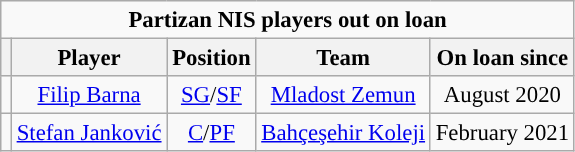<table class="wikitable sortable" style="font-size: 95%; text-align:center;">
<tr>
<td colspan=6><strong>Partizan NIS players out on loan</strong></td>
</tr>
<tr>
<th></th>
<th>Player</th>
<th>Position</th>
<th>Team</th>
<th>On loan since</th>
</tr>
<tr>
<td></td>
<td><a href='#'>Filip Barna</a></td>
<td><a href='#'>SG</a>/<a href='#'>SF</a></td>
<td> <a href='#'>Mladost Zemun</a></td>
<td>August 2020</td>
</tr>
<tr>
<td></td>
<td><a href='#'>Stefan Janković</a></td>
<td><a href='#'>C</a>/<a href='#'>PF</a></td>
<td> <a href='#'>Bahçeşehir Koleji</a></td>
<td>February 2021</td>
</tr>
</table>
